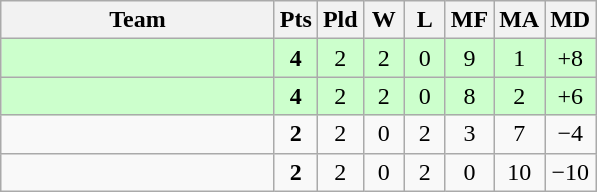<table class=wikitable style="text-align:center">
<tr>
<th width=175>Team</th>
<th width=20>Pts</th>
<th width=20>Pld</th>
<th width=20>W</th>
<th width=20>L</th>
<th width=20>MF</th>
<th width=20>MA</th>
<th width=20>MD</th>
</tr>
<tr bgcolor=#ccffcc>
<td align=left></td>
<td><strong>4</strong></td>
<td>2</td>
<td>2</td>
<td>0</td>
<td>9</td>
<td>1</td>
<td>+8</td>
</tr>
<tr bgcolor=#ccffcc>
<td align=left></td>
<td><strong>4</strong></td>
<td>2</td>
<td>2</td>
<td>0</td>
<td>8</td>
<td>2</td>
<td>+6</td>
</tr>
<tr>
<td align=left></td>
<td><strong>2</strong></td>
<td>2</td>
<td>0</td>
<td>2</td>
<td>3</td>
<td>7</td>
<td>−4</td>
</tr>
<tr>
<td align=left></td>
<td><strong>2</strong></td>
<td>2</td>
<td>0</td>
<td>2</td>
<td>0</td>
<td>10</td>
<td>−10</td>
</tr>
</table>
